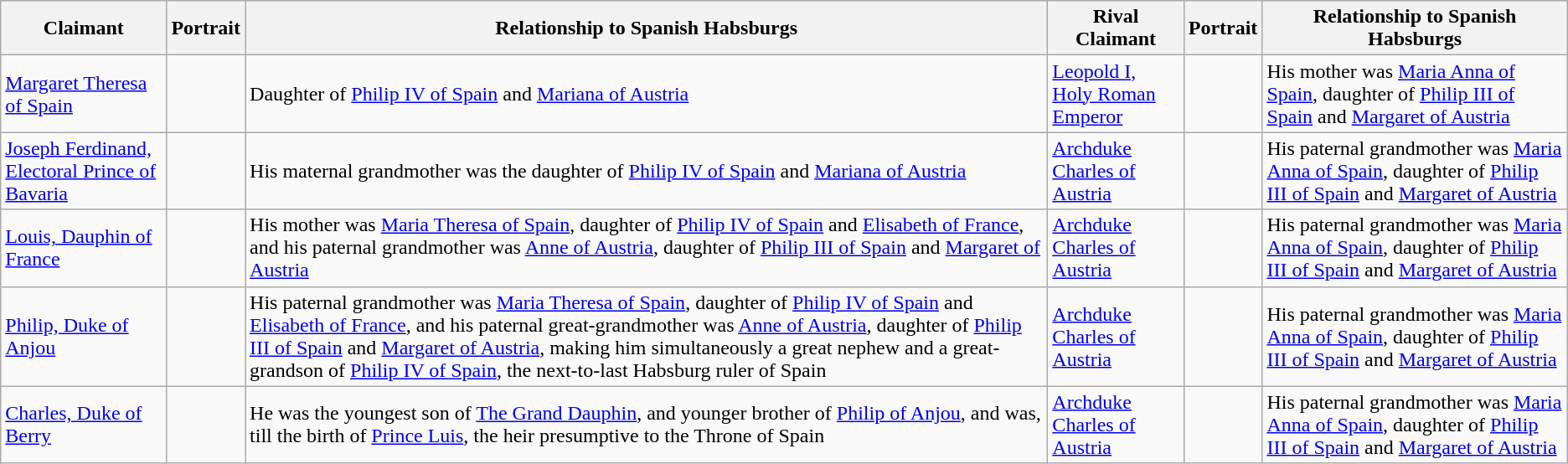<table class="wikitable">
<tr>
<th>Claimant</th>
<th>Portrait</th>
<th>Relationship to Spanish Habsburgs</th>
<th>Rival Claimant</th>
<th>Portrait</th>
<th>Relationship to Spanish Habsburgs</th>
</tr>
<tr>
<td><a href='#'>Margaret Theresa of Spain</a></td>
<td></td>
<td>Daughter of <a href='#'>Philip IV of Spain</a> and <a href='#'>Mariana of Austria</a></td>
<td><a href='#'>Leopold I, Holy Roman Emperor</a></td>
<td></td>
<td>His mother was <a href='#'>Maria Anna of Spain</a>, daughter of <a href='#'>Philip III of Spain</a> and <a href='#'>Margaret of Austria</a></td>
</tr>
<tr>
<td><a href='#'>Joseph Ferdinand, Electoral Prince of Bavaria</a></td>
<td></td>
<td>His maternal grandmother was the daughter of <a href='#'>Philip IV of Spain</a> and <a href='#'>Mariana of Austria</a></td>
<td><a href='#'>Archduke Charles of Austria</a></td>
<td></td>
<td>His paternal grandmother was <a href='#'>Maria Anna of Spain</a>, daughter of <a href='#'>Philip III of Spain</a> and <a href='#'>Margaret of Austria</a></td>
</tr>
<tr>
<td><a href='#'>Louis, Dauphin of France</a></td>
<td></td>
<td>His mother was <a href='#'>Maria Theresa of Spain</a>, daughter of <a href='#'>Philip IV of Spain</a> and <a href='#'>Elisabeth of France</a>, and his paternal grandmother was <a href='#'>Anne of Austria</a>, daughter of <a href='#'>Philip III of Spain</a> and <a href='#'>Margaret of Austria</a></td>
<td><a href='#'>Archduke Charles of Austria</a></td>
<td></td>
<td>His paternal grandmother was <a href='#'>Maria Anna of Spain</a>, daughter of <a href='#'>Philip III of Spain</a> and <a href='#'>Margaret of Austria</a></td>
</tr>
<tr>
<td><a href='#'>Philip, Duke of Anjou</a></td>
<td></td>
<td>His paternal grandmother was <a href='#'>Maria Theresa of Spain</a>, daughter of <a href='#'>Philip IV of Spain</a> and <a href='#'>Elisabeth of France</a>, and his paternal great-grandmother was <a href='#'>Anne of Austria</a>, daughter of <a href='#'>Philip III of Spain</a> and <a href='#'>Margaret of Austria</a>, making him simultaneously a great nephew and a great-grandson of <a href='#'>Philip IV of Spain</a>, the next-to-last Habsburg ruler of Spain</td>
<td><a href='#'>Archduke Charles of Austria</a></td>
<td></td>
<td>His paternal grandmother was <a href='#'>Maria Anna of Spain</a>, daughter of <a href='#'>Philip III of Spain</a> and <a href='#'>Margaret of Austria</a></td>
</tr>
<tr>
<td><a href='#'>Charles, Duke of Berry</a></td>
<td></td>
<td>He was the youngest son of <a href='#'>The Grand Dauphin</a>, and younger brother of <a href='#'>Philip of Anjou</a>, and was, till the birth of <a href='#'>Prince Luis</a>, the heir presumptive to the Throne of Spain</td>
<td><a href='#'>Archduke Charles of Austria</a></td>
<td></td>
<td>His paternal grandmother was <a href='#'>Maria Anna of Spain</a>, daughter of <a href='#'>Philip III of Spain</a> and <a href='#'>Margaret of Austria</a></td>
</tr>
</table>
